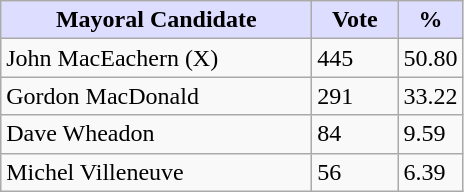<table class="wikitable">
<tr>
<th style="background:#ddf; width:200px;">Mayoral Candidate</th>
<th style="background:#ddf; width:50px;">Vote</th>
<th style="background:#ddf; width:30px;">%</th>
</tr>
<tr>
<td>John MacEachern (X)</td>
<td>445</td>
<td>50.80</td>
</tr>
<tr>
<td>Gordon MacDonald</td>
<td>291</td>
<td>33.22</td>
</tr>
<tr>
<td>Dave Wheadon</td>
<td>84</td>
<td>9.59</td>
</tr>
<tr>
<td>Michel Villeneuve</td>
<td>56</td>
<td>6.39</td>
</tr>
</table>
